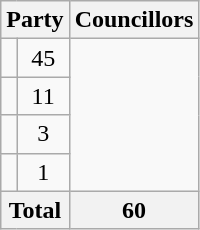<table class="wikitable">
<tr>
<th colspan=2>Party</th>
<th>Councillors</th>
</tr>
<tr>
<td></td>
<td align=center>45</td>
</tr>
<tr>
<td></td>
<td align=center>11</td>
</tr>
<tr>
<td></td>
<td align=center>3</td>
</tr>
<tr>
<td></td>
<td align=center>1</td>
</tr>
<tr>
<th colspan=2>Total</th>
<th align=center>60</th>
</tr>
</table>
